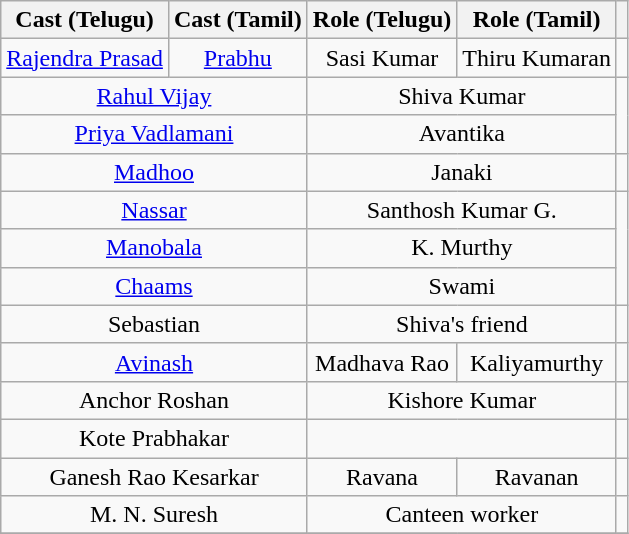<table class="wikitable">
<tr>
<th>Cast (Telugu)</th>
<th>Cast (Tamil)</th>
<th>Role (Telugu)</th>
<th>Role (Tamil)</th>
<th scope="col" class="unsortable" ></th>
</tr>
<tr>
<td style="text-align:center;"><a href='#'>Rajendra Prasad</a></td>
<td style="text-align:center;"><a href='#'>Prabhu</a></td>
<td style="text-align:center;">Sasi Kumar</td>
<td style="text-align:center;">Thiru Kumaran</td>
<td></td>
</tr>
<tr>
<td colspan="2" style="text-align:center;"><a href='#'>Rahul Vijay</a></td>
<td colspan="2" style="text-align:center;">Shiva Kumar</td>
<td rowspan="2"></td>
</tr>
<tr>
<td colspan="2" style="text-align:center;"><a href='#'>Priya Vadlamani</a></td>
<td colspan="2" style="text-align:center;">Avantika</td>
</tr>
<tr>
<td colspan="2" style="text-align:center;"><a href='#'>Madhoo</a></td>
<td colspan="2" style="text-align:center;">Janaki</td>
<td></td>
</tr>
<tr>
<td colspan="2" style="text-align:center;"><a href='#'>Nassar</a></td>
<td colspan="2" style="text-align:center;">Santhosh Kumar G.</td>
<td rowspan="3"></td>
</tr>
<tr>
<td colspan="2" style="text-align:center;"><a href='#'>Manobala</a></td>
<td colspan="2" style="text-align:center;">K. Murthy</td>
</tr>
<tr>
<td colspan="2" style="text-align:center;"><a href='#'>Chaams</a></td>
<td colspan="2" style="text-align:center;">Swami</td>
</tr>
<tr>
<td colspan="2" style="text-align:center;">Sebastian</td>
<td colspan="2" style="text-align:center;">Shiva's friend</td>
<td></td>
</tr>
<tr>
<td colspan="2" style="text-align:center;"><a href='#'>Avinash</a></td>
<td style="text-align:center;">Madhava Rao</td>
<td style="text-align:center;">Kaliyamurthy</td>
<td></td>
</tr>
<tr>
<td colspan="2" style="text-align:center;">Anchor Roshan</td>
<td colspan="2" style="text-align:center;">Kishore Kumar</td>
<td></td>
</tr>
<tr>
<td colspan="2" style="text-align:center;">Kote Prabhakar</td>
<td colspan="2" style="text-align:center;"></td>
<td></td>
</tr>
<tr>
<td colspan="2" style="text-align:center;">Ganesh Rao Kesarkar</td>
<td style="text-align:center;">Ravana</td>
<td style="text-align:center;">Ravanan</td>
<td></td>
</tr>
<tr>
<td colspan="2" style="text-align:center;">M. N. Suresh</td>
<td colspan="2" style="text-align:center;">Canteen worker</td>
<td></td>
</tr>
<tr>
</tr>
</table>
